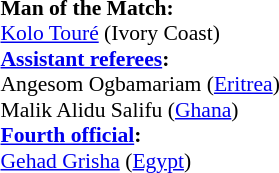<table width=50% style="font-size: 90%">
<tr>
<td><br><strong>Man of the Match:</strong>
<br><a href='#'>Kolo Touré</a> (Ivory Coast)<br><strong><a href='#'>Assistant referees</a>:</strong>
<br>Angesom Ogbamariam (<a href='#'>Eritrea</a>)
<br>Malik Alidu Salifu (<a href='#'>Ghana</a>)
<br><strong><a href='#'>Fourth official</a>:</strong>
<br><a href='#'>Gehad Grisha</a> (<a href='#'>Egypt</a>)</td>
</tr>
</table>
